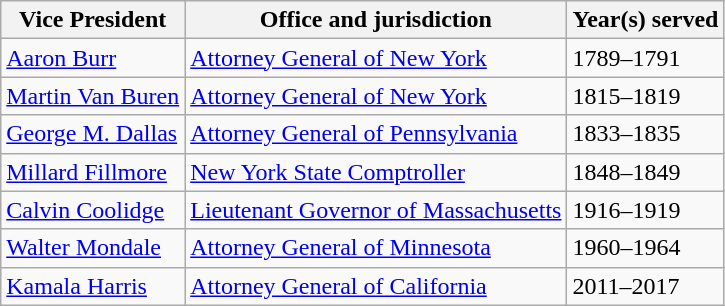<table class=wikitable>
<tr>
<th>Vice President</th>
<th>Office and jurisdiction</th>
<th>Year(s) served</th>
</tr>
<tr>
<td><a href='#'>Aaron Burr</a></td>
<td><a href='#'>Attorney General of New York</a></td>
<td>1789–1791</td>
</tr>
<tr>
<td><a href='#'>Martin Van Buren</a></td>
<td><a href='#'>Attorney General of New York</a></td>
<td>1815–1819</td>
</tr>
<tr>
<td><a href='#'>George M. Dallas</a></td>
<td><a href='#'>Attorney General of Pennsylvania</a></td>
<td>1833–1835</td>
</tr>
<tr>
<td><a href='#'>Millard Fillmore</a></td>
<td><a href='#'>New York State Comptroller</a></td>
<td>1848–1849</td>
</tr>
<tr>
<td><a href='#'>Calvin Coolidge</a></td>
<td><a href='#'>Lieutenant Governor of Massachusetts</a></td>
<td>1916–1919</td>
</tr>
<tr>
<td><a href='#'>Walter Mondale</a></td>
<td><a href='#'>Attorney General of Minnesota</a></td>
<td>1960–1964</td>
</tr>
<tr>
<td><a href='#'>Kamala Harris</a></td>
<td><a href='#'>Attorney General of California</a></td>
<td>2011–2017</td>
</tr>
</table>
